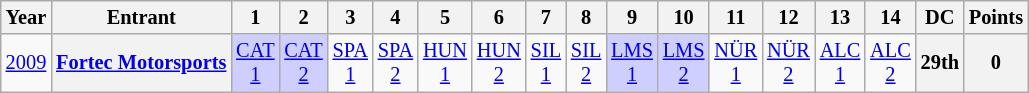<table class="wikitable" style="text-align:center; font-size:85%">
<tr>
<th>Year</th>
<th>Entrant</th>
<th>1</th>
<th>2</th>
<th>3</th>
<th>4</th>
<th>5</th>
<th>6</th>
<th>7</th>
<th>8</th>
<th>9</th>
<th>10</th>
<th>11</th>
<th>12</th>
<th>13</th>
<th>14</th>
<th>DC</th>
<th>Points</th>
</tr>
<tr>
<td><a href='#'>2009</a></td>
<th nowrap><a href='#'>Fortec Motorsports</a></th>
<td style="background:#cfcfff;"><a href='#'>CAT<br>1</a><br></td>
<td style="background:#cfcfff;"><a href='#'>CAT<br>2</a><br></td>
<td><a href='#'>SPA<br>1</a></td>
<td><a href='#'>SPA<br>2</a></td>
<td><a href='#'>HUN<br>1</a></td>
<td><a href='#'>HUN<br>2</a></td>
<td><a href='#'>SIL<br>1</a></td>
<td><a href='#'>SIL<br>2</a></td>
<td style="background:#cfcfff;"><a href='#'>LMS<br>1</a><br></td>
<td style="background:#cfcfff;"><a href='#'>LMS<br>2</a><br></td>
<td><a href='#'>NÜR<br>1</a></td>
<td><a href='#'>NÜR<br>2</a></td>
<td><a href='#'>ALC<br>1</a></td>
<td><a href='#'>ALC<br>2</a></td>
<th>29th</th>
<th>0</th>
</tr>
</table>
